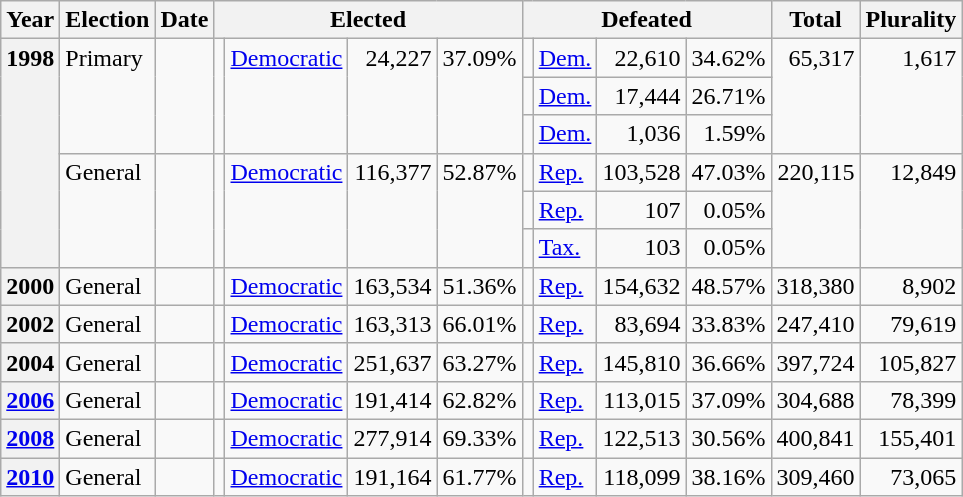<table class=wikitable>
<tr>
<th>Year</th>
<th>Election</th>
<th>Date</th>
<th ! colspan="4">Elected</th>
<th ! colspan="4">Defeated</th>
<th>Total</th>
<th>Plurality</th>
</tr>
<tr>
<th rowspan="6" valign="top">1998</th>
<td rowspan="3" valign="top">Primary</td>
<td rowspan="3" valign="top"></td>
<td rowspan="3" valign="top"></td>
<td rowspan="3" valign="top" ><a href='#'>Democratic</a></td>
<td rowspan="3" valign="top" align="right">24,227</td>
<td rowspan="3" valign="top" align="right">37.09%</td>
<td valign="top"></td>
<td valign="top" ><a href='#'>Dem.</a></td>
<td valign="top" align="right">22,610</td>
<td valign="top" align="right">34.62%</td>
<td rowspan="3" valign="top" align="right">65,317</td>
<td rowspan="3" valign="top" align="right">1,617</td>
</tr>
<tr>
<td valign="top"></td>
<td valign="top" ><a href='#'>Dem.</a></td>
<td valign="top" align="right">17,444</td>
<td valign="top" align="right">26.71%</td>
</tr>
<tr>
<td valign="top"></td>
<td valign="top" ><a href='#'>Dem.</a></td>
<td valign="top" align="right">1,036</td>
<td valign="top" align="right">1.59%</td>
</tr>
<tr>
<td rowspan="3" valign="top">General</td>
<td rowspan="3" valign="top"></td>
<td rowspan="3" valign="top"></td>
<td rowspan="3" valign="top" ><a href='#'>Democratic</a></td>
<td rowspan="3" valign="top" align="right">116,377</td>
<td rowspan="3" valign="top" align="right">52.87%</td>
<td valign="top"></td>
<td valign="top" ><a href='#'>Rep.</a></td>
<td valign="top" align="right">103,528</td>
<td valign="top" align="right">47.03%</td>
<td rowspan="3" valign="top" align="right">220,115</td>
<td rowspan="3" valign="top" align="right">12,849</td>
</tr>
<tr>
<td valign="top"></td>
<td valign="top" ><a href='#'>Rep.</a></td>
<td valign="top" align="right">107</td>
<td valign="top" align="right">0.05%</td>
</tr>
<tr>
<td valign="top"></td>
<td valign="top" ><a href='#'>Tax.</a></td>
<td valign="top" align="right">103</td>
<td valign="top" align="right">0.05%</td>
</tr>
<tr>
<th valign="top">2000</th>
<td valign="top">General</td>
<td valign="top"></td>
<td valign="top"></td>
<td valign="top" ><a href='#'>Democratic</a></td>
<td valign="top" align="right">163,534</td>
<td valign="top" align="right">51.36%</td>
<td valign="top"></td>
<td valign="top" ><a href='#'>Rep.</a></td>
<td valign="top" align="right">154,632</td>
<td valign="top" align="right">48.57%</td>
<td valign="top" align="right">318,380</td>
<td valign="top" align="right">8,902</td>
</tr>
<tr>
<th valign="top">2002</th>
<td valign="top">General</td>
<td valign="top"></td>
<td valign="top"></td>
<td valign="top" ><a href='#'>Democratic</a></td>
<td valign="top" align="right">163,313</td>
<td valign="top" align="right">66.01%</td>
<td valign="top"></td>
<td valign="top" ><a href='#'>Rep.</a></td>
<td valign="top" align="right">83,694</td>
<td valign="top" align="right">33.83%</td>
<td valign="top" align="right">247,410</td>
<td valign="top" align="right">79,619</td>
</tr>
<tr>
<th valign="top">2004</th>
<td valign="top">General</td>
<td valign="top"></td>
<td valign="top"></td>
<td valign="top" ><a href='#'>Democratic</a></td>
<td valign="top" align="right">251,637</td>
<td valign="top" align="right">63.27%</td>
<td valign="top"></td>
<td valign="top" ><a href='#'>Rep.</a></td>
<td valign="top" align="right">145,810</td>
<td valign="top" align="right">36.66%</td>
<td valign="top" align="right">397,724</td>
<td valign="top" align="right">105,827</td>
</tr>
<tr>
<th valign="top"><a href='#'>2006</a></th>
<td valign="top">General</td>
<td valign="top"></td>
<td valign="top"></td>
<td valign="top" ><a href='#'>Democratic</a></td>
<td valign="top" align="right">191,414</td>
<td valign="top" align="right">62.82%</td>
<td valign="top"></td>
<td valign="top" ><a href='#'>Rep.</a></td>
<td valign="top" align="right">113,015</td>
<td valign="top" align="right">37.09%</td>
<td valign="top" align="right">304,688</td>
<td valign="top" align="right">78,399</td>
</tr>
<tr>
<th valign="top"><a href='#'>2008</a></th>
<td valign="top">General</td>
<td valign="top"></td>
<td valign="top"></td>
<td valign="top" ><a href='#'>Democratic</a></td>
<td valign="top" align="right">277,914</td>
<td valign="top" align="right">69.33%</td>
<td valign="top"></td>
<td valign="top" ><a href='#'>Rep.</a></td>
<td valign="top" align="right">122,513</td>
<td valign="top" align="right">30.56%</td>
<td valign="top" align="right">400,841</td>
<td valign="top" align="right">155,401</td>
</tr>
<tr>
<th valign="top"><a href='#'>2010</a></th>
<td valign="top">General</td>
<td valign="top"></td>
<td valign="top"></td>
<td valign="top" ><a href='#'>Democratic</a></td>
<td valign="top" align="right">191,164</td>
<td valign="top" align="right">61.77%</td>
<td valign="top"></td>
<td valign="top" ><a href='#'>Rep.</a></td>
<td valign="top" align="right">118,099</td>
<td valign="top" align="right">38.16%</td>
<td valign="top" align="right">309,460</td>
<td valign="top" align="right">73,065</td>
</tr>
</table>
